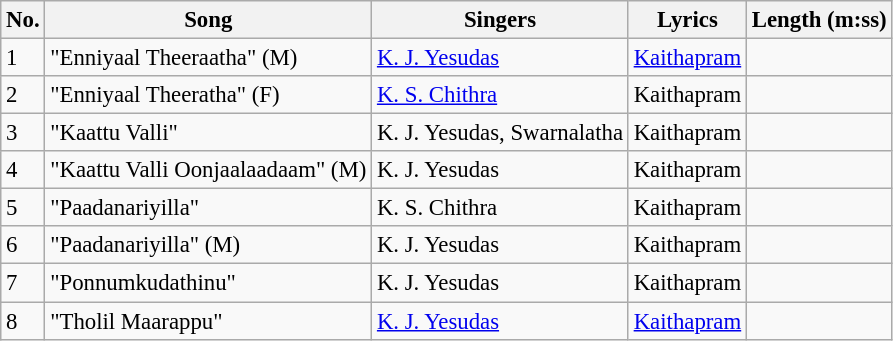<table class="wikitable" style="font-size:95%;">
<tr>
<th>No.</th>
<th>Song</th>
<th>Singers</th>
<th>Lyrics</th>
<th>Length (m:ss)</th>
</tr>
<tr>
<td>1</td>
<td>"Enniyaal Theeraatha" (M)</td>
<td><a href='#'>K. J. Yesudas</a></td>
<td><a href='#'>Kaithapram</a></td>
<td></td>
</tr>
<tr>
<td>2</td>
<td>"Enniyaal Theeratha" (F)</td>
<td><a href='#'>K. S. Chithra</a></td>
<td>Kaithapram</td>
<td></td>
</tr>
<tr>
<td>3</td>
<td>"Kaattu Valli"</td>
<td>K. J. Yesudas, Swarnalatha</td>
<td>Kaithapram</td>
<td></td>
</tr>
<tr>
<td>4</td>
<td>"Kaattu Valli Oonjaalaadaam" (M)</td>
<td>K. J. Yesudas</td>
<td>Kaithapram</td>
<td></td>
</tr>
<tr>
<td>5</td>
<td>"Paadanariyilla"</td>
<td>K. S. Chithra</td>
<td>Kaithapram</td>
<td></td>
</tr>
<tr>
<td>6</td>
<td>"Paadanariyilla" (M)</td>
<td>K. J. Yesudas</td>
<td>Kaithapram</td>
<td></td>
</tr>
<tr>
<td>7</td>
<td>"Ponnumkudathinu"</td>
<td>K. J. Yesudas</td>
<td>Kaithapram</td>
<td></td>
</tr>
<tr>
<td>8</td>
<td>"Tholil Maarappu"</td>
<td><a href='#'>K. J. Yesudas</a></td>
<td><a href='#'>Kaithapram</a></td>
<td></td>
</tr>
</table>
